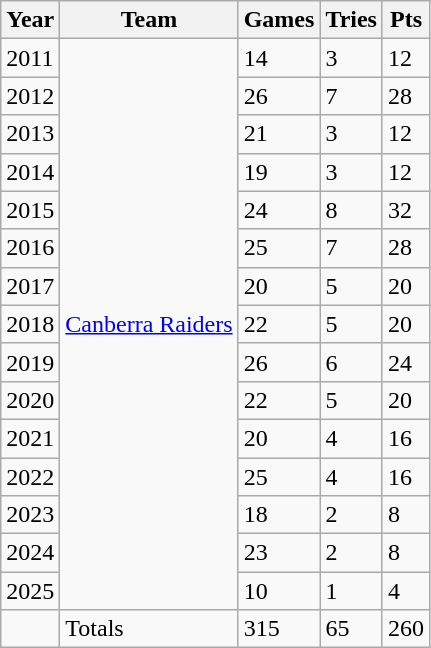<table class="wikitable">
<tr>
<th>Year</th>
<th>Team</th>
<th>Games</th>
<th>Tries</th>
<th>Pts</th>
</tr>
<tr>
<td>2011</td>
<td rowspan="15"> <a href='#'>Canberra Raiders</a></td>
<td>14</td>
<td>3</td>
<td>12</td>
</tr>
<tr>
<td>2012</td>
<td>26</td>
<td>7</td>
<td>28</td>
</tr>
<tr>
<td>2013</td>
<td>21</td>
<td>3</td>
<td>12</td>
</tr>
<tr>
<td>2014</td>
<td>19</td>
<td>3</td>
<td>12</td>
</tr>
<tr>
<td>2015</td>
<td>24</td>
<td>8</td>
<td>32</td>
</tr>
<tr>
<td>2016</td>
<td>25</td>
<td>7</td>
<td>28</td>
</tr>
<tr>
<td>2017</td>
<td>20</td>
<td>5</td>
<td>20</td>
</tr>
<tr>
<td>2018</td>
<td>22</td>
<td>5</td>
<td>20</td>
</tr>
<tr>
<td>2019</td>
<td>26</td>
<td>6</td>
<td>24</td>
</tr>
<tr>
<td>2020</td>
<td>22</td>
<td>5</td>
<td>20</td>
</tr>
<tr>
<td>2021</td>
<td>20</td>
<td>4</td>
<td>16</td>
</tr>
<tr>
<td>2022</td>
<td>25</td>
<td>4</td>
<td>16</td>
</tr>
<tr>
<td>2023</td>
<td>18</td>
<td>2</td>
<td>8</td>
</tr>
<tr>
<td>2024</td>
<td>23</td>
<td>2</td>
<td>8</td>
</tr>
<tr>
<td>2025</td>
<td>10</td>
<td>1</td>
<td>4</td>
</tr>
<tr>
<td></td>
<td>Totals</td>
<td>315</td>
<td>65</td>
<td>260</td>
</tr>
</table>
